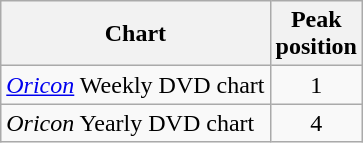<table class="wikitable sortable" style="text-align:center;">
<tr>
<th>Chart</th>
<th>Peak<br>position</th>
</tr>
<tr>
<td align="left"><em><a href='#'>Oricon</a></em> Weekly DVD chart</td>
<td>1</td>
</tr>
<tr>
<td align="left"><em>Oricon</em> Yearly DVD chart</td>
<td>4</td>
</tr>
</table>
